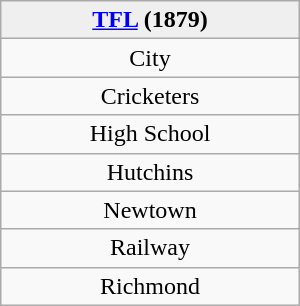<table class="wikitable" style="text-align:center; width:200px; font-size:100%">
<tr>
<th colspan=2 style="background:#efefef;"><strong><a href='#'>TFL</a></strong> (1879)</th>
</tr>
<tr>
<td>City</td>
</tr>
<tr>
<td>Cricketers</td>
</tr>
<tr>
<td>High School</td>
</tr>
<tr>
<td>Hutchins</td>
</tr>
<tr>
<td>Newtown</td>
</tr>
<tr>
<td>Railway</td>
</tr>
<tr>
<td>Richmond</td>
</tr>
</table>
